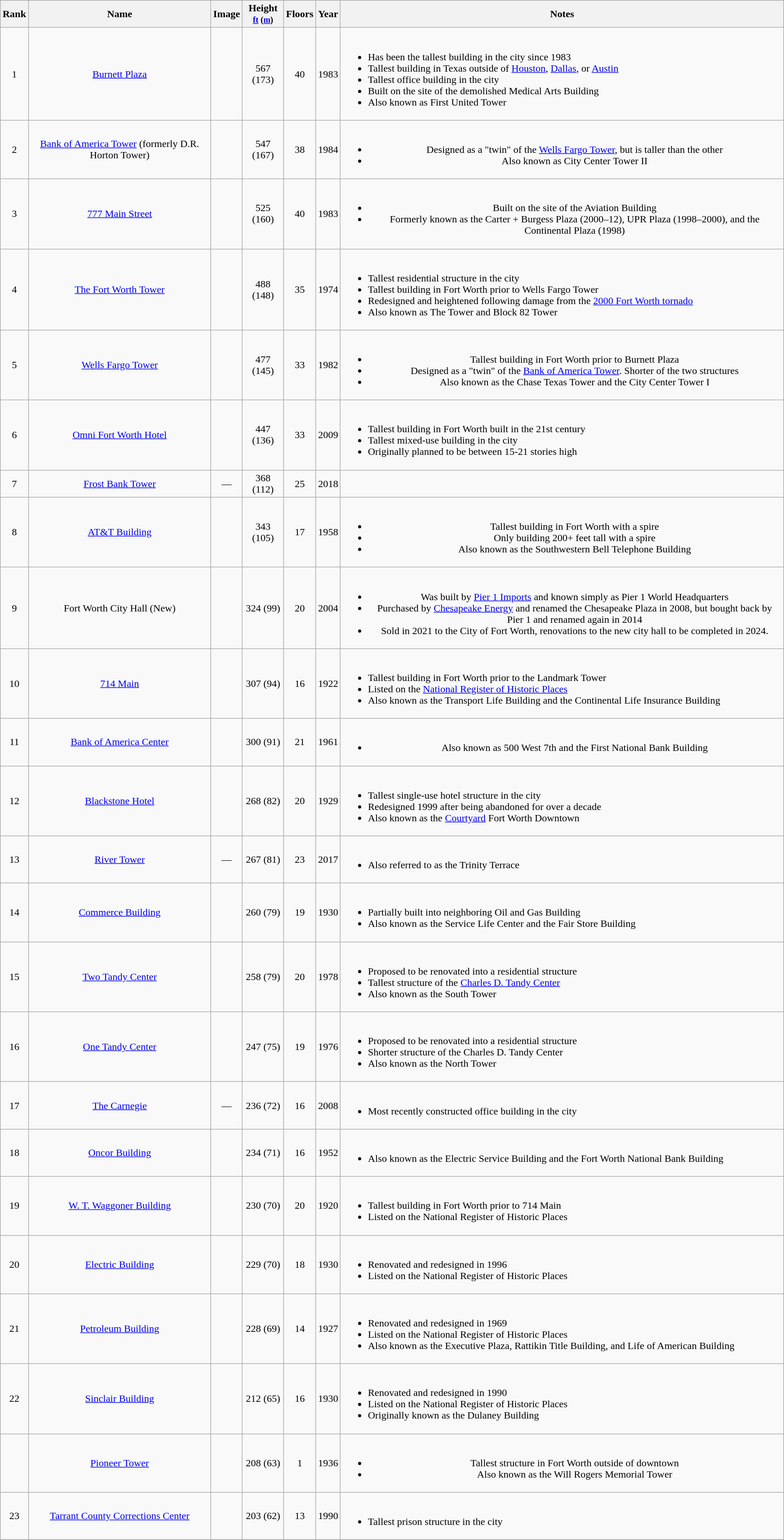<table class="wikitable sortable">
<tr>
<th>Rank</th>
<th>Name</th>
<th class="unsortable">Image</th>
<th>Height<br><small><a href='#'>ft</a> (<a href='#'>m</a>)</small></th>
<th>Floors</th>
<th>Year</th>
<th class="unsortable">Notes</th>
</tr>
<tr>
<td align="center">1</td>
<td align="center"><a href='#'>Burnett Plaza</a></td>
<td></td>
<td align="center">567 (173)</td>
<td align="center">40</td>
<td align="center">1983</td>
<td><br><ul><li>Has been the tallest building in the city since 1983</li><li>Tallest building in Texas outside of <a href='#'>Houston</a>, <a href='#'>Dallas</a>, or <a href='#'>Austin</a></li><li>Tallest office building in the city</li><li>Built on the site of the demolished Medical Arts Building</li><li>Also known as First United Tower</li></ul></td>
</tr>
<tr>
<td align="center">2</td>
<td align="center"><a href='#'>Bank of America Tower</a> (formerly D.R. Horton Tower)</td>
<td></td>
<td align="center">547 (167)</td>
<td align="center">38</td>
<td align="center">1984</td>
<td align="center"><br><ul><li>Designed as a "twin" of the <a href='#'>Wells Fargo Tower</a>, but is taller than the other</li><li>Also known as City Center Tower II</li></ul></td>
</tr>
<tr>
<td align="center">3</td>
<td align="center"><a href='#'>777 Main Street</a></td>
<td></td>
<td align="center">525 (160)</td>
<td align="center">40</td>
<td align="center">1983</td>
<td align="center"><br><ul><li>Built on the site of the Aviation Building</li><li>Formerly known as the Carter + Burgess Plaza (2000–12), UPR Plaza (1998–2000), and the Continental Plaza (1998)</li></ul></td>
</tr>
<tr>
<td align="center">4</td>
<td align="center"><a href='#'>The Fort Worth Tower</a></td>
<td></td>
<td align="center">488 (148)</td>
<td align="center">35</td>
<td align="center">1974</td>
<td><br><ul><li>Tallest residential structure in the city</li><li>Tallest building in Fort Worth prior to Wells Fargo Tower</li><li>Redesigned and heightened following damage from the <a href='#'>2000 Fort Worth tornado</a></li><li>Also known as The Tower and Block 82 Tower</li></ul></td>
</tr>
<tr>
<td align="center">5</td>
<td align="center"><a href='#'>Wells Fargo Tower</a></td>
<td align="center"></td>
<td align="center">477 (145)</td>
<td align="center">33</td>
<td align="center">1982</td>
<td align="center"><br><ul><li>Tallest building in Fort Worth prior to Burnett Plaza</li><li>Designed as a "twin" of the <a href='#'>Bank of America Tower</a>. Shorter of the two structures</li><li>Also known as the Chase Texas Tower and the City Center Tower I</li></ul></td>
</tr>
<tr>
<td align="center">6</td>
<td align="center"><a href='#'>Omni Fort Worth Hotel</a></td>
<td></td>
<td align="center">447 (136)</td>
<td align="center">33</td>
<td align="center">2009</td>
<td><br><ul><li>Tallest building in Fort Worth built in the 21st century</li><li>Tallest mixed-use building in the city</li><li>Originally planned to be between 15-21 stories high</li></ul></td>
</tr>
<tr>
<td align="center">7</td>
<td align="center"><a href='#'>Frost Bank Tower</a></td>
<td align="center">—</td>
<td align="center">368 (112)</td>
<td align="center">25</td>
<td align="center">2018</td>
<td></td>
</tr>
<tr>
<td align="center">8</td>
<td align="center"><a href='#'>AT&T Building</a></td>
<td></td>
<td align="center">343 (105)</td>
<td align="center">17</td>
<td align="center">1958</td>
<td align="center"><br><ul><li>Tallest building in Fort Worth with a spire</li><li>Only building 200+ feet tall with a spire</li><li>Also known as the Southwestern Bell Telephone Building</li></ul></td>
</tr>
<tr>
<td align="center">9</td>
<td align="center">Fort Worth City Hall (New)</td>
<td></td>
<td align="center">324 (99)</td>
<td align="center">20</td>
<td align="center">2004</td>
<td align="center"><br><ul><li>Was built by <a href='#'>Pier 1 Imports</a> and known simply as Pier 1 World Headquarters</li><li>Purchased by <a href='#'>Chesapeake Energy</a> and renamed the Chesapeake Plaza in 2008, but bought back by Pier 1 and renamed again in 2014</li><li>Sold in 2021 to the City of Fort Worth, renovations to the new city hall to be completed in 2024.</li></ul></td>
</tr>
<tr>
<td align="center">10</td>
<td align="center"><a href='#'>714 Main</a></td>
<td align="center"></td>
<td align="center">307 (94)</td>
<td align="center">16</td>
<td align="center">1922</td>
<td><br><ul><li>Tallest building in Fort Worth prior to the Landmark Tower</li><li>Listed on the <a href='#'>National Register of Historic Places</a></li><li>Also known as the Transport Life Building and the Continental Life Insurance Building</li></ul></td>
</tr>
<tr>
<td align="center">11</td>
<td align="center"><a href='#'>Bank of America Center</a></td>
<td></td>
<td align="center">300 (91)</td>
<td align="center">21</td>
<td align="center">1961</td>
<td align="center"><br><ul><li>Also known as 500 West 7th and the First National Bank Building</li></ul></td>
</tr>
<tr>
<td align="center">12</td>
<td align="center"><a href='#'>Blackstone Hotel</a></td>
<td></td>
<td align="center">268 (82)</td>
<td align="center">20</td>
<td align="center">1929</td>
<td><br><ul><li>Tallest single-use hotel structure in the city</li><li>Redesigned 1999 after being abandoned for over a decade</li><li>Also known as the <a href='#'>Courtyard</a> Fort Worth Downtown</li></ul></td>
</tr>
<tr>
<td align="center">13</td>
<td align="center"><a href='#'>River Tower</a></td>
<td align="center">—</td>
<td align="center">267 (81)</td>
<td align="center">23</td>
<td align="center">2017</td>
<td><br><ul><li>Also referred to as the Trinity Terrace</li></ul></td>
</tr>
<tr>
<td align="center">14</td>
<td align="center"><a href='#'>Commerce Building</a></td>
<td align="center"></td>
<td align="center">260 (79)</td>
<td align="center">19</td>
<td align="center">1930</td>
<td><br><ul><li>Partially built into neighboring Oil and Gas Building</li><li>Also known as the Service Life Center and the Fair Store Building</li></ul></td>
</tr>
<tr>
<td align="center">15</td>
<td align="center"><a href='#'>Two Tandy Center</a></td>
<td align="center"></td>
<td align="center">258 (79)</td>
<td align="center">20</td>
<td align="center">1978</td>
<td><br><ul><li>Proposed to be renovated into a residential structure</li><li>Tallest structure of the <a href='#'>Charles D. Tandy Center</a></li><li>Also known as the South Tower</li></ul></td>
</tr>
<tr>
<td align="center">16</td>
<td align="center"><a href='#'>One Tandy Center</a></td>
<td align="center"></td>
<td align="center">247 (75)</td>
<td align="center">19</td>
<td align="center">1976</td>
<td><br><ul><li>Proposed to be renovated into a residential structure</li><li>Shorter structure of the Charles D. Tandy Center</li><li>Also known as the North Tower</li></ul></td>
</tr>
<tr>
<td align="center">17</td>
<td align="center"><a href='#'>The Carnegie</a></td>
<td align="center">—</td>
<td align="center">236 (72)</td>
<td align="center">16</td>
<td align="center">2008</td>
<td><br><ul><li>Most recently constructed office building in the city</li></ul></td>
</tr>
<tr>
<td align="center">18</td>
<td align="center"><a href='#'>Oncor Building</a></td>
<td align="center"></td>
<td align="center">234 (71)</td>
<td align="center">16</td>
<td align="center">1952</td>
<td><br><ul><li>Also known as the Electric Service Building and the Fort Worth National Bank Building</li></ul></td>
</tr>
<tr>
<td align="center">19</td>
<td align="center"><a href='#'>W. T. Waggoner Building</a></td>
<td align="center"></td>
<td align="center">230 (70)</td>
<td align="center">20</td>
<td align="center">1920</td>
<td><br><ul><li>Tallest building in Fort Worth prior to 714 Main</li><li>Listed on the National Register of Historic Places</li></ul></td>
</tr>
<tr>
<td align="center">20</td>
<td align="center"><a href='#'>Electric Building</a></td>
<td align="center"></td>
<td align="center">229 (70)</td>
<td align="center">18</td>
<td align="center">1930</td>
<td><br><ul><li>Renovated and redesigned in 1996</li><li>Listed on the National Register of Historic Places</li></ul></td>
</tr>
<tr>
<td align="center">21</td>
<td align="center"><a href='#'>Petroleum Building</a></td>
<td align="center"></td>
<td align="center">228 (69)</td>
<td align="center">14</td>
<td align="center">1927</td>
<td><br><ul><li>Renovated and redesigned in 1969</li><li>Listed on the National Register of Historic Places</li><li>Also known as the Executive Plaza, Rattikin Title Building, and Life of American Building</li></ul></td>
</tr>
<tr>
<td align="center">22</td>
<td align="center"><a href='#'>Sinclair Building</a></td>
<td align="center"></td>
<td align="center">212 (65)</td>
<td align="center">16</td>
<td align="center">1930</td>
<td><br><ul><li>Renovated and redesigned in 1990</li><li>Listed on the National Register of Historic Places</li><li>Originally known as the Dulaney Building</li></ul></td>
</tr>
<tr>
<td align="center"></td>
<td align="center"><a href='#'>Pioneer Tower</a></td>
<td align="center"></td>
<td align="center">208 (63)</td>
<td align="center">1</td>
<td align="center">1936</td>
<td align="center"><br><ul><li>Tallest structure in Fort Worth outside of downtown</li><li>Also known as the Will Rogers Memorial Tower</li></ul></td>
</tr>
<tr>
<td align="center">23</td>
<td align="center"><a href='#'>Tarrant County Corrections Center</a></td>
<td align="center"></td>
<td align="center">203 (62)</td>
<td align="center">13</td>
<td align="center">1990</td>
<td><br><ul><li>Tallest prison structure in the city</li></ul></td>
</tr>
<tr>
</tr>
</table>
